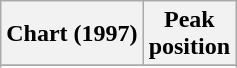<table class="wikitable sortable plainrowheaders" style="text-align:center">
<tr>
<th scope="col">Chart (1997)</th>
<th scope="col">Peak<br>position</th>
</tr>
<tr>
</tr>
<tr>
</tr>
<tr>
</tr>
<tr>
</tr>
<tr>
</tr>
<tr>
</tr>
<tr>
</tr>
<tr>
</tr>
<tr>
</tr>
<tr>
</tr>
<tr>
</tr>
</table>
